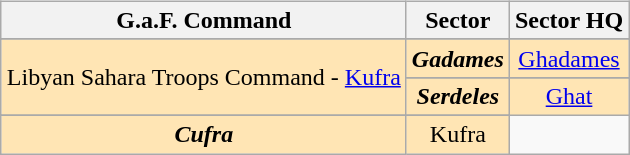<table style="width:100%; background:transparent">
<tr>
<td align="center"><br><table class="wikitable">
<tr>
<th>G.a.F. Command</th>
<th>Sector</th>
<th>Sector HQ</th>
</tr>
<tr>
</tr>
<tr align="center" bgcolor="#FFE5B4">
<td rowspan="3">Libyan Sahara Troops Command - <a href='#'>Kufra</a></td>
<td><strong><em>Gadames</em></strong></td>
<td><a href='#'>Ghadames</a></td>
</tr>
<tr>
</tr>
<tr align="center" bgcolor="#FFE5B4">
<td><strong><em>Serdeles</em></strong></td>
<td><a href='#'>Ghat</a></td>
</tr>
<tr>
</tr>
<tr align="center" bgcolor="#FFE5B4">
<td><strong><em>Cufra</em></strong></td>
<td>Kufra</td>
</tr>
</table>
</td>
</tr>
</table>
